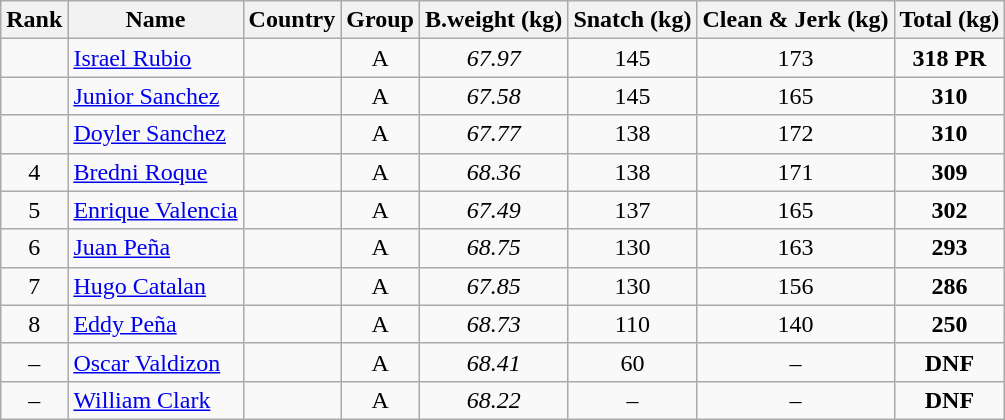<table class="wikitable sortable" style="text-align:center;">
<tr>
<th>Rank</th>
<th>Name</th>
<th>Country</th>
<th>Group</th>
<th>B.weight (kg)</th>
<th>Snatch (kg)</th>
<th>Clean & Jerk (kg)</th>
<th>Total (kg)</th>
</tr>
<tr>
<td></td>
<td align=left><a href='#'>Israel Rubio</a></td>
<td align=left></td>
<td>A</td>
<td><em>67.97</em></td>
<td>145</td>
<td>173</td>
<td><strong>318</strong> <strong>PR</strong></td>
</tr>
<tr>
<td></td>
<td align=left><a href='#'>Junior Sanchez</a></td>
<td align=left></td>
<td>A</td>
<td><em>67.58</em></td>
<td>145</td>
<td>165</td>
<td><strong>310</strong></td>
</tr>
<tr>
<td></td>
<td align=left><a href='#'>Doyler Sanchez</a></td>
<td align=left></td>
<td>A</td>
<td><em>67.77</em></td>
<td>138</td>
<td>172</td>
<td><strong>310</strong></td>
</tr>
<tr>
<td>4</td>
<td align=left><a href='#'>Bredni Roque</a></td>
<td align=left></td>
<td>A</td>
<td><em>68.36</em></td>
<td>138</td>
<td>171</td>
<td><strong>309</strong></td>
</tr>
<tr>
<td>5</td>
<td align=left><a href='#'>Enrique Valencia</a></td>
<td align=left></td>
<td>A</td>
<td><em>67.49</em></td>
<td>137</td>
<td>165</td>
<td><strong>302</strong></td>
</tr>
<tr>
<td>6</td>
<td align=left><a href='#'>Juan Peña</a></td>
<td align=left></td>
<td>A</td>
<td><em>68.75</em></td>
<td>130</td>
<td>163</td>
<td><strong>293</strong></td>
</tr>
<tr>
<td>7</td>
<td align=left><a href='#'>Hugo Catalan</a></td>
<td align=left></td>
<td>A</td>
<td><em>67.85</em></td>
<td>130</td>
<td>156</td>
<td><strong>286</strong></td>
</tr>
<tr>
<td>8</td>
<td align=left><a href='#'>Eddy Peña</a></td>
<td align=left></td>
<td>A</td>
<td><em>68.73</em></td>
<td>110</td>
<td>140</td>
<td><strong>250</strong></td>
</tr>
<tr>
<td>–</td>
<td align=left><a href='#'>Oscar Valdizon</a></td>
<td align=left></td>
<td>A</td>
<td><em>68.41</em></td>
<td>60</td>
<td>–</td>
<td><strong>DNF</strong></td>
</tr>
<tr>
<td>–</td>
<td align=left><a href='#'>William Clark</a></td>
<td align=left></td>
<td>A</td>
<td><em>68.22</em></td>
<td>–</td>
<td>–</td>
<td><strong>DNF</strong></td>
</tr>
</table>
